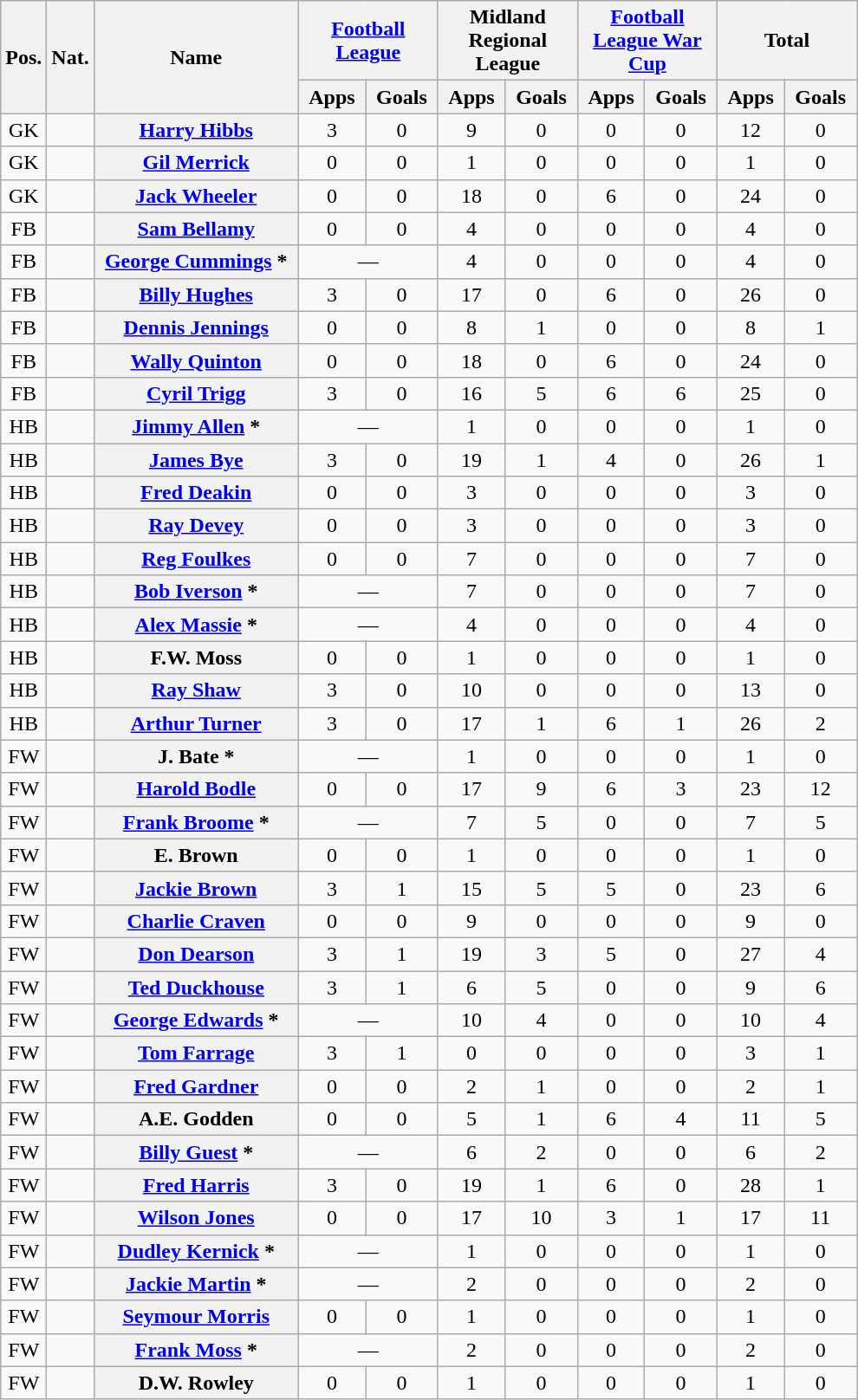<table class="wikitable plainrowheaders" style=text-align:center>
<tr>
<th rowspan=2 scope=col>Pos.</th>
<th rowspan=2 scope=col>Nat.</th>
<th rowspan=2 scope=col width=150>Name</th>
<th colspan=2 width=100><a href='#'>Football League</a></th>
<th colspan=2 width=100>Midland Regional League</th>
<th colspan=2 width=100><a href='#'>Football League War Cup</a></th>
<th colspan=2 width=100>Total</th>
</tr>
<tr>
<th>Apps</th>
<th>Goals</th>
<th>Apps</th>
<th>Goals</th>
<th>Apps</th>
<th>Goals</th>
<th>Apps</th>
<th>Goals</th>
</tr>
<tr>
<td>GK</td>
<td></td>
<th scope=row><a href='#'>Harry Hibbs</a></th>
<td>3</td>
<td>0</td>
<td>9</td>
<td>0</td>
<td>0</td>
<td>0</td>
<td>12</td>
<td>0</td>
</tr>
<tr>
<td>GK</td>
<td></td>
<th scope=row><a href='#'>Gil Merrick</a></th>
<td>0</td>
<td>0</td>
<td>1</td>
<td>0</td>
<td>0</td>
<td>0</td>
<td>1</td>
<td>0</td>
</tr>
<tr>
<td>GK</td>
<td></td>
<th scope=row><a href='#'>Jack Wheeler</a></th>
<td>0</td>
<td>0</td>
<td>18</td>
<td>0</td>
<td>6</td>
<td>0</td>
<td>24</td>
<td>0</td>
</tr>
<tr>
<td>FB</td>
<td></td>
<th scope=row><a href='#'>Sam Bellamy</a></th>
<td>0</td>
<td>0</td>
<td>4</td>
<td>0</td>
<td>0</td>
<td>0</td>
<td>4</td>
<td>0</td>
</tr>
<tr>
<td>FB</td>
<td></td>
<th scope=row><a href='#'>George Cummings</a> *</th>
<td colspan=2>—</td>
<td>4</td>
<td>0</td>
<td>0</td>
<td>0</td>
<td>4</td>
<td>0</td>
</tr>
<tr>
<td>FB</td>
<td></td>
<th scope=row><a href='#'>Billy Hughes</a></th>
<td>3</td>
<td>0</td>
<td>17</td>
<td>0</td>
<td>6</td>
<td>0</td>
<td>26</td>
<td>0</td>
</tr>
<tr>
<td>FB</td>
<td></td>
<th scope=row><a href='#'>Dennis Jennings</a></th>
<td>0</td>
<td>0</td>
<td>8</td>
<td>1</td>
<td>0</td>
<td>0</td>
<td>8</td>
<td>1</td>
</tr>
<tr>
<td>FB</td>
<td></td>
<th scope=row><a href='#'>Wally Quinton</a></th>
<td>0</td>
<td>0</td>
<td>18</td>
<td>0</td>
<td>6</td>
<td>0</td>
<td>24</td>
<td>0</td>
</tr>
<tr>
<td>FB</td>
<td></td>
<th scope=row><a href='#'>Cyril Trigg</a></th>
<td>3</td>
<td>0</td>
<td>16</td>
<td>5</td>
<td>6</td>
<td>6</td>
<td>25</td>
<td>0</td>
</tr>
<tr>
<td>HB</td>
<td></td>
<th scope=row><a href='#'>Jimmy Allen</a> *</th>
<td colspan=2>—</td>
<td>1</td>
<td>0</td>
<td>0</td>
<td>0</td>
<td>1</td>
<td>0</td>
</tr>
<tr>
<td>HB</td>
<td></td>
<th scope=row><a href='#'>James Bye</a></th>
<td>3</td>
<td>0</td>
<td>19</td>
<td>1</td>
<td>4</td>
<td>0</td>
<td>26</td>
<td>1</td>
</tr>
<tr>
<td>HB</td>
<td></td>
<th scope=row><a href='#'>Fred Deakin</a></th>
<td>0</td>
<td>0</td>
<td>3</td>
<td>0</td>
<td>0</td>
<td>0</td>
<td>3</td>
<td>0</td>
</tr>
<tr>
<td>HB</td>
<td></td>
<th scope=row><a href='#'>Ray Devey</a></th>
<td>0</td>
<td>0</td>
<td>3</td>
<td>0</td>
<td>0</td>
<td>0</td>
<td>3</td>
<td>0</td>
</tr>
<tr>
<td>HB</td>
<td></td>
<th scope=row><a href='#'>Reg Foulkes</a></th>
<td>0</td>
<td>0</td>
<td>7</td>
<td>0</td>
<td>0</td>
<td>0</td>
<td>7</td>
<td>0</td>
</tr>
<tr>
<td>HB</td>
<td></td>
<th scope=row><a href='#'>Bob Iverson</a> *</th>
<td colspan=2>—</td>
<td>7</td>
<td>0</td>
<td>0</td>
<td>0</td>
<td>7</td>
<td>0</td>
</tr>
<tr>
<td>HB</td>
<td></td>
<th scope=row><a href='#'>Alex Massie</a> *</th>
<td colspan=2>—</td>
<td>4</td>
<td>0</td>
<td>0</td>
<td>0</td>
<td>4</td>
<td>0</td>
</tr>
<tr>
<td>HB</td>
<td></td>
<th scope=row>F.W. Moss</th>
<td>0</td>
<td>0</td>
<td>1</td>
<td>0</td>
<td>0</td>
<td>0</td>
<td>1</td>
<td>0</td>
</tr>
<tr>
<td>HB</td>
<td></td>
<th scope=row><a href='#'>Ray Shaw</a></th>
<td>3</td>
<td>0</td>
<td>10</td>
<td>0</td>
<td>0</td>
<td>0</td>
<td>13</td>
<td>0</td>
</tr>
<tr>
<td>HB</td>
<td></td>
<th scope=row><a href='#'>Arthur Turner</a></th>
<td>3</td>
<td>0</td>
<td>17</td>
<td>1</td>
<td>6</td>
<td>1</td>
<td>26</td>
<td>2</td>
</tr>
<tr>
<td>FW</td>
<td></td>
<th scope=row>J. Bate *</th>
<td colspan=2>—</td>
<td>1</td>
<td>0</td>
<td>0</td>
<td>0</td>
<td>1</td>
<td>0</td>
</tr>
<tr>
<td>FW</td>
<td></td>
<th scope=row><a href='#'>Harold Bodle</a></th>
<td>0</td>
<td>0</td>
<td>17</td>
<td>9</td>
<td>6</td>
<td>3</td>
<td>23</td>
<td>12</td>
</tr>
<tr>
<td>FW</td>
<td></td>
<th scope=row><a href='#'>Frank Broome</a> *</th>
<td colspan=2>—</td>
<td>7</td>
<td>5</td>
<td>0</td>
<td>0</td>
<td>7</td>
<td>5</td>
</tr>
<tr>
<td>FW</td>
<td></td>
<th scope=row>E. Brown</th>
<td>0</td>
<td>0</td>
<td>1</td>
<td>0</td>
<td>0</td>
<td>0</td>
<td>1</td>
<td>0</td>
</tr>
<tr>
<td>FW</td>
<td></td>
<th scope=row><a href='#'>Jackie Brown</a></th>
<td>3</td>
<td>1</td>
<td>15</td>
<td>5</td>
<td>5</td>
<td>0</td>
<td>23</td>
<td>6</td>
</tr>
<tr>
<td>FW</td>
<td></td>
<th scope=row><a href='#'>Charlie Craven</a></th>
<td>0</td>
<td>0</td>
<td>9</td>
<td>0</td>
<td>0</td>
<td>0</td>
<td>9</td>
<td>0</td>
</tr>
<tr>
<td>FW</td>
<td></td>
<th scope=row><a href='#'>Don Dearson</a></th>
<td>3</td>
<td>1</td>
<td>19</td>
<td>3</td>
<td>5</td>
<td>0</td>
<td>27</td>
<td>4</td>
</tr>
<tr>
<td>FW</td>
<td></td>
<th scope=row><a href='#'>Ted Duckhouse</a></th>
<td>3</td>
<td>1</td>
<td>6</td>
<td>5</td>
<td>0</td>
<td>0</td>
<td>9</td>
<td>6</td>
</tr>
<tr>
<td>FW</td>
<td></td>
<th scope=row><a href='#'>George Edwards</a> *</th>
<td colspan=2>—</td>
<td>10</td>
<td>4</td>
<td>0</td>
<td>0</td>
<td>10</td>
<td>4</td>
</tr>
<tr>
<td>FW</td>
<td></td>
<th scope=row><a href='#'>Tom Farrage</a></th>
<td>3</td>
<td>1</td>
<td>0</td>
<td>0</td>
<td>0</td>
<td>0</td>
<td>3</td>
<td>1</td>
</tr>
<tr>
<td>FW</td>
<td></td>
<th scope=row><a href='#'>Fred Gardner</a></th>
<td>0</td>
<td>0</td>
<td>2</td>
<td>1</td>
<td>0</td>
<td>0</td>
<td>2</td>
<td>1</td>
</tr>
<tr>
<td>FW</td>
<td></td>
<th scope=row>A.E. Godden</th>
<td>0</td>
<td>0</td>
<td>5</td>
<td>1</td>
<td>6</td>
<td>4</td>
<td>11</td>
<td>5</td>
</tr>
<tr>
<td>FW</td>
<td></td>
<th scope=row><a href='#'>Billy Guest</a> *</th>
<td colspan=2>—</td>
<td>6</td>
<td>2</td>
<td>0</td>
<td>0</td>
<td>6</td>
<td>2</td>
</tr>
<tr>
<td>FW</td>
<td></td>
<th scope=row><a href='#'>Fred Harris</a></th>
<td>3</td>
<td>0</td>
<td>19</td>
<td>1</td>
<td>6</td>
<td>0</td>
<td>28</td>
<td>1</td>
</tr>
<tr>
<td>FW</td>
<td></td>
<th scope=row><a href='#'>Wilson Jones</a></th>
<td>0</td>
<td>0</td>
<td>17</td>
<td>10</td>
<td>3</td>
<td>1</td>
<td>17</td>
<td>11</td>
</tr>
<tr>
<td>FW</td>
<td></td>
<th scope=row><a href='#'>Dudley Kernick</a> *</th>
<td colspan=2>—</td>
<td>1</td>
<td>0</td>
<td>0</td>
<td>0</td>
<td>1</td>
<td>0</td>
</tr>
<tr>
<td>FW</td>
<td></td>
<th scope=row><a href='#'>Jackie Martin</a> *</th>
<td colspan=2>—</td>
<td>2</td>
<td>0</td>
<td>0</td>
<td>0</td>
<td>2</td>
<td>0</td>
</tr>
<tr>
<td>FW</td>
<td></td>
<th scope=row><a href='#'>Seymour Morris</a></th>
<td>0</td>
<td>0</td>
<td>1</td>
<td>0</td>
<td>0</td>
<td>0</td>
<td>1</td>
<td>0</td>
</tr>
<tr>
<td>FW</td>
<td></td>
<th scope=row><a href='#'>Frank Moss</a> *</th>
<td colspan=2>—</td>
<td>2</td>
<td>0</td>
<td>0</td>
<td>0</td>
<td>2</td>
<td>0</td>
</tr>
<tr>
<td>FW</td>
<td></td>
<th scope=row>D.W. Rowley</th>
<td>0</td>
<td>0</td>
<td>1</td>
<td>0</td>
<td>0</td>
<td>0</td>
<td>1</td>
<td>0</td>
</tr>
</table>
